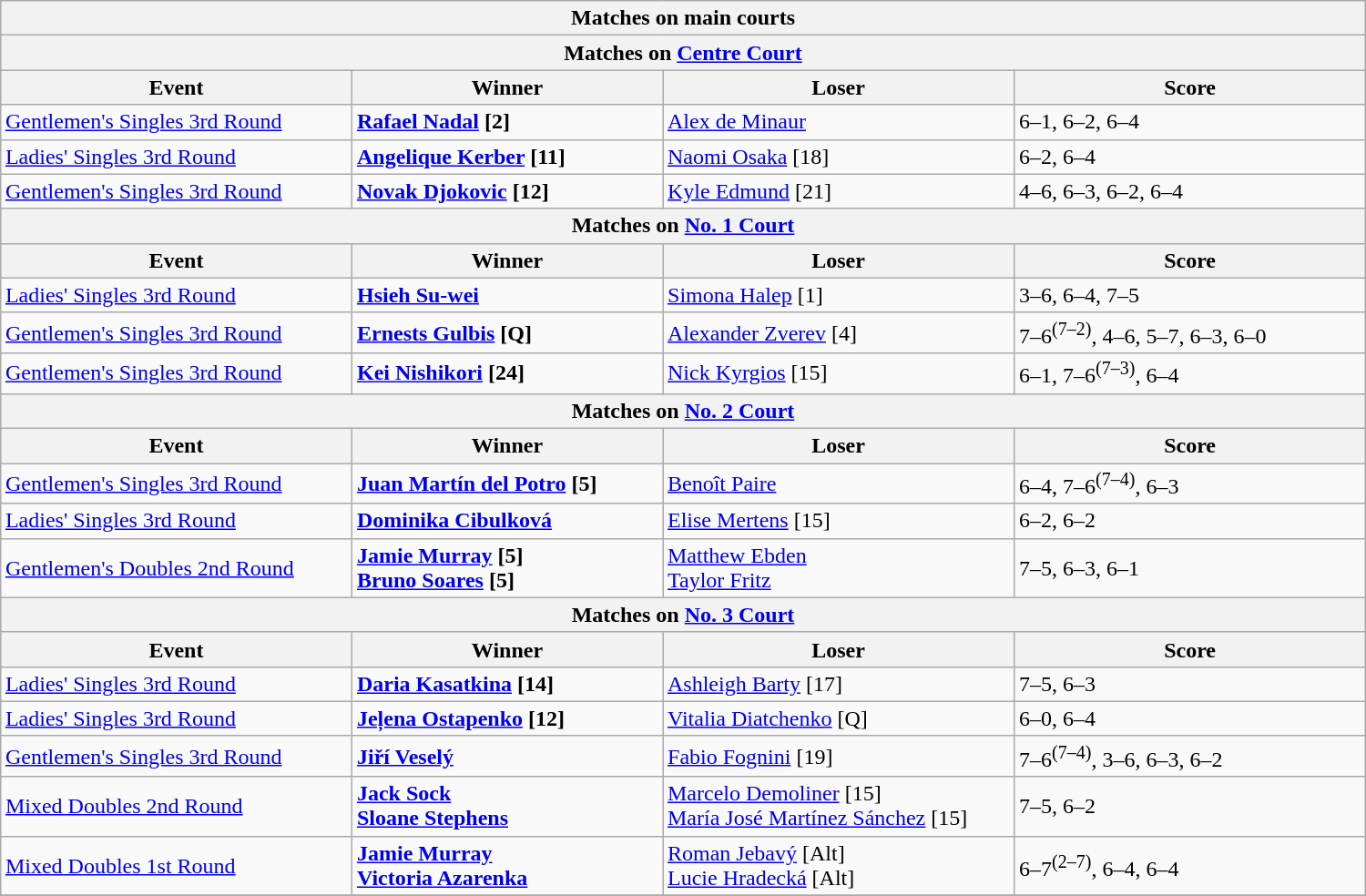<table class="wikitable collapsible uncollapsed" style="margin:auto;">
<tr>
<th colspan="4" style="white-space:nowrap;">Matches on main courts</th>
</tr>
<tr>
<th colspan="4">Matches on <a href='#'>Centre Court</a></th>
</tr>
<tr>
<th width=250>Event</th>
<th width=220>Winner</th>
<th width=250>Loser</th>
<th width=250>Score</th>
</tr>
<tr>
<td><a href='#'>Gentlemen's Singles 3rd Round</a></td>
<td> <strong><a href='#'>Rafael Nadal</a> [2]</strong></td>
<td> <a href='#'>Alex de Minaur</a></td>
<td>6–1, 6–2, 6–4</td>
</tr>
<tr>
<td><a href='#'>Ladies' Singles 3rd Round</a></td>
<td> <strong><a href='#'>Angelique Kerber</a> [11]</strong></td>
<td> <a href='#'>Naomi Osaka</a> [18]</td>
<td>6–2, 6–4</td>
</tr>
<tr>
<td><a href='#'>Gentlemen's Singles 3rd Round</a></td>
<td> <strong><a href='#'>Novak Djokovic</a> [12]</strong></td>
<td> <a href='#'>Kyle Edmund</a> [21]</td>
<td>4–6, 6–3, 6–2, 6–4</td>
</tr>
<tr>
<th colspan="4">Matches on <a href='#'>No. 1 Court</a></th>
</tr>
<tr>
<th width=220>Event</th>
<th width=220>Winner</th>
<th width=220>Loser</th>
<th width=250>Score</th>
</tr>
<tr>
<td><a href='#'>Ladies' Singles 3rd Round</a></td>
<td> <strong><a href='#'>Hsieh Su-wei</a></strong></td>
<td> <a href='#'>Simona Halep</a> [1]</td>
<td>3–6, 6–4, 7–5</td>
</tr>
<tr>
<td><a href='#'>Gentlemen's Singles 3rd Round</a></td>
<td> <strong><a href='#'>Ernests Gulbis</a> [Q]</strong></td>
<td> <a href='#'>Alexander Zverev</a> [4]</td>
<td>7–6<sup>(7–2)</sup>, 4–6, 5–7, 6–3, 6–0</td>
</tr>
<tr>
<td><a href='#'>Gentlemen's Singles 3rd Round</a></td>
<td> <strong><a href='#'>Kei Nishikori</a> [24]</strong></td>
<td> <a href='#'>Nick Kyrgios</a> [15]</td>
<td>6–1, 7–6<sup>(7–3)</sup>, 6–4</td>
</tr>
<tr>
<th colspan="4">Matches on <a href='#'>No. 2 Court</a></th>
</tr>
<tr>
<th width=250>Event</th>
<th width=220>Winner</th>
<th width=220>Loser</th>
<th width=220>Score</th>
</tr>
<tr>
<td><a href='#'>Gentlemen's Singles 3rd Round</a></td>
<td> <strong><a href='#'>Juan Martín del Potro</a> [5]</strong></td>
<td> <a href='#'>Benoît Paire</a></td>
<td>6–4, 7–6<sup>(7–4)</sup>, 6–3</td>
</tr>
<tr>
<td><a href='#'>Ladies' Singles 3rd Round</a></td>
<td> <strong><a href='#'>Dominika Cibulková</a></strong></td>
<td> <a href='#'>Elise Mertens</a> [15]</td>
<td>6–2, 6–2</td>
</tr>
<tr>
<td><a href='#'>Gentlemen's Doubles 2nd Round</a></td>
<td><strong> <a href='#'>Jamie Murray</a> [5] <br>  <a href='#'>Bruno Soares</a> [5]</strong></td>
<td> <a href='#'>Matthew Ebden</a> <br>  <a href='#'>Taylor Fritz</a></td>
<td>7–5, 6–3, 6–1</td>
</tr>
<tr>
<th colspan="4">Matches on <a href='#'>No. 3 Court</a></th>
</tr>
<tr>
<th width=250>Event</th>
<th width=220>Winner</th>
<th width=220>Loser</th>
<th width=220>Score</th>
</tr>
<tr>
<td><a href='#'>Ladies' Singles 3rd Round</a></td>
<td> <strong><a href='#'>Daria Kasatkina</a> [14]</strong></td>
<td> <a href='#'>Ashleigh Barty</a> [17]</td>
<td>7–5, 6–3</td>
</tr>
<tr>
<td><a href='#'>Ladies' Singles 3rd Round</a></td>
<td> <strong><a href='#'>Jeļena Ostapenko</a> [12]</strong></td>
<td> <a href='#'>Vitalia Diatchenko</a> [Q]</td>
<td>6–0, 6–4</td>
</tr>
<tr>
<td><a href='#'>Gentlemen's Singles 3rd Round</a></td>
<td> <strong><a href='#'>Jiří Veselý</a></strong></td>
<td> <a href='#'>Fabio Fognini</a> [19]</td>
<td>7–6<sup>(7–4)</sup>, 3–6, 6–3, 6–2</td>
</tr>
<tr>
<td><a href='#'>Mixed Doubles 2nd Round</a></td>
<td><strong> <a href='#'>Jack Sock</a> <br>  <a href='#'>Sloane Stephens</a></strong></td>
<td> <a href='#'>Marcelo Demoliner</a> [15] <br>  <a href='#'>María José Martínez Sánchez</a> [15]</td>
<td>7–5, 6–2</td>
</tr>
<tr>
<td><a href='#'>Mixed Doubles 1st Round</a></td>
<td><strong> <a href='#'>Jamie Murray</a> <br>  <a href='#'>Victoria Azarenka</a></strong></td>
<td> <a href='#'>Roman Jebavý</a> [Alt] <br>  <a href='#'>Lucie Hradecká</a> [Alt]</td>
<td>6–7<sup>(2–7)</sup>, 6–4, 6–4</td>
</tr>
<tr>
</tr>
</table>
